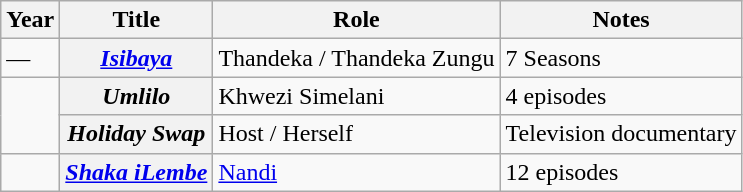<table class="wikitable plainrowheaders sortable">
<tr>
<th scope="col">Year</th>
<th scope="col">Title</th>
<th scope="col">Role</th>
<th scope="col" class="unsortable">Notes</th>
</tr>
<tr>
<td>—</td>
<th scope="row"><em><a href='#'>Isibaya</a></em></th>
<td>Thandeka / Thandeka Zungu</td>
<td>7 Seasons</td>
</tr>
<tr>
<td rowspan="2"></td>
<th scope="row"><em>Umlilo</em></th>
<td>Khwezi Simelani</td>
<td>4 episodes</td>
</tr>
<tr>
<th scope="row"><em>Holiday Swap</em></th>
<td>Host / Herself</td>
<td>Television documentary</td>
</tr>
<tr>
<td></td>
<th scope="row"><em><a href='#'>Shaka iLembe</a></em></th>
<td><a href='#'>Nandi</a></td>
<td>12 episodes</td>
</tr>
</table>
